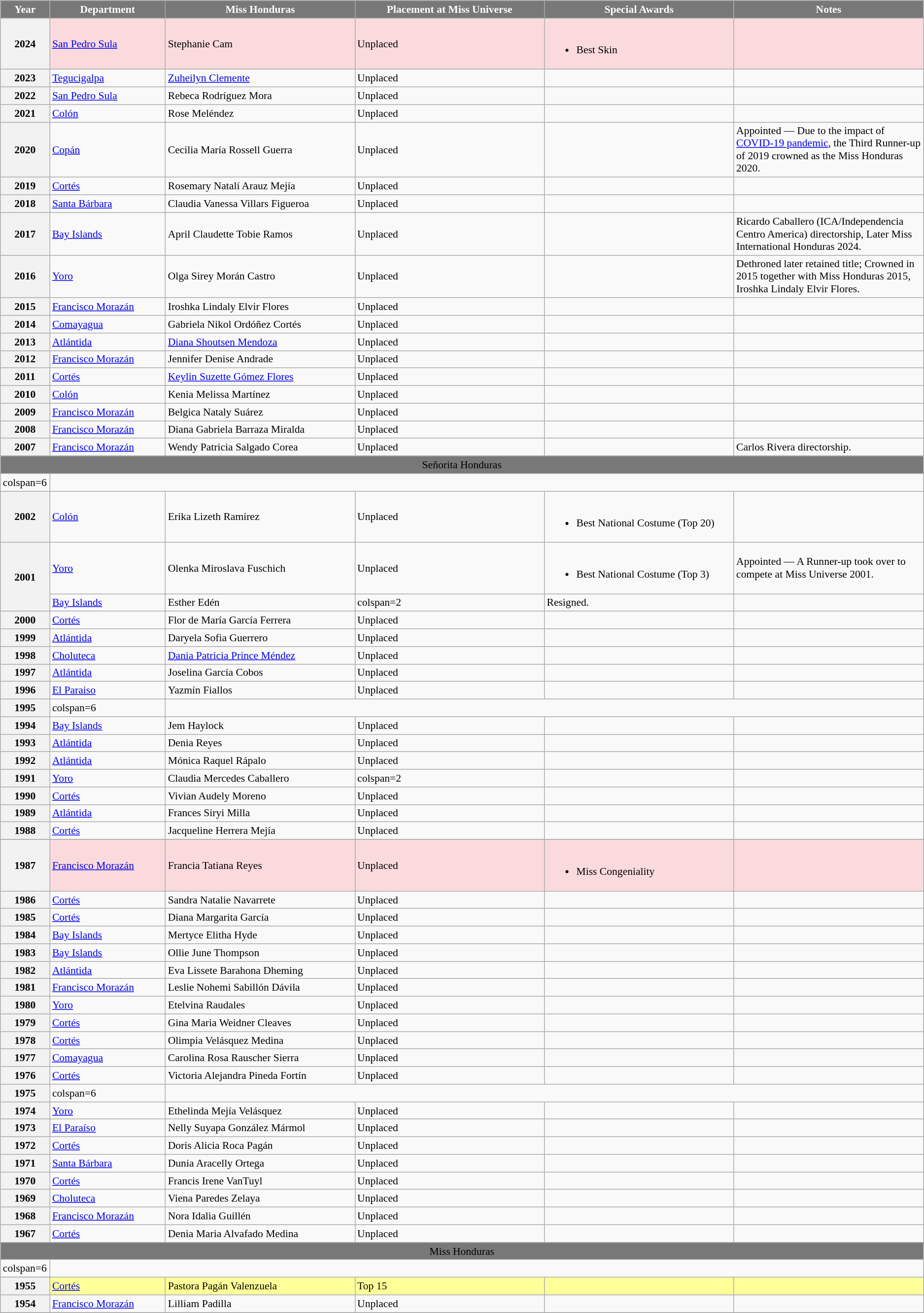<table class="wikitable " style="font-size: 90%;">
<tr>
<th width="60" style="background-color:#787878;color:#FFFFFF;">Year</th>
<th width="150" style="background-color:#787878;color:#FFFFFF;">Department</th>
<th width="250" style="background-color:#787878;color:#FFFFFF;">Miss Honduras</th>
<th width="250" style="background-color:#787878;color:#FFFFFF;">Placement at Miss Universe</th>
<th width="250" style="background-color:#787878;color:#FFFFFF;">Special Awards</th>
<th width="250" style="background-color:#787878;color:#FFFFFF;">Notes</th>
</tr>
<tr>
</tr>
<tr style="background-color:#FADADD;">
<th>2024</th>
<td><a href='#'>San Pedro Sula</a></td>
<td>Stephanie Cam </td>
<td>Unplaced</td>
<td><br><ul><li>Best Skin</li></ul></td>
<td></td>
</tr>
<tr>
<th>2023</th>
<td><a href='#'>Tegucigalpa</a></td>
<td><a href='#'>Zuheilyn Clemente</a></td>
<td>Unplaced</td>
<td></td>
<td></td>
</tr>
<tr>
<th>2022</th>
<td><a href='#'>San Pedro Sula</a></td>
<td>Rebeca Rodríguez Mora</td>
<td>Unplaced</td>
<td></td>
<td></td>
</tr>
<tr>
<th>2021</th>
<td><a href='#'>Colón</a></td>
<td>Rose Meléndez</td>
<td>Unplaced</td>
<td></td>
<td></td>
</tr>
<tr>
<th>2020</th>
<td><a href='#'>Copán</a></td>
<td>Cecilia María Rossell Guerra</td>
<td>Unplaced</td>
<td></td>
<td>Appointed — Due to the impact of <a href='#'>COVID-19 pandemic</a>, the Third Runner-up of 2019 crowned as the Miss Honduras 2020.</td>
</tr>
<tr>
<th>2019</th>
<td><a href='#'>Cortés</a></td>
<td>Rosemary Natalí Arauz Mejía</td>
<td>Unplaced</td>
<td></td>
<td></td>
</tr>
<tr>
<th>2018</th>
<td><a href='#'>Santa Bárbara</a></td>
<td>Claudia Vanessa Villars Figueroa</td>
<td>Unplaced</td>
<td></td>
<td></td>
</tr>
<tr>
<th>2017</th>
<td><a href='#'>Bay Islands</a></td>
<td>April Claudette Tobie Ramos</td>
<td>Unplaced</td>
<td></td>
<td>Ricardo Caballero (ICA/Independencia Centro America) directorship, Later Miss International Honduras 2024.</td>
</tr>
<tr>
<th>2016</th>
<td><a href='#'>Yoro</a></td>
<td>Olga Sirey Morán Castro</td>
<td>Unplaced</td>
<td></td>
<td>Dethroned later retained title; Crowned in 2015 together with Miss Honduras 2015, Iroshka Lindaly Elvir Flores.</td>
</tr>
<tr>
<th>2015</th>
<td><a href='#'>Francisco Morazán</a></td>
<td>Iroshka Lindaly Elvir Flores</td>
<td>Unplaced</td>
<td></td>
<td></td>
</tr>
<tr>
<th>2014</th>
<td><a href='#'>Comayagua</a></td>
<td>Gabriela Nikol Ordóñez Cortés</td>
<td>Unplaced</td>
<td></td>
<td></td>
</tr>
<tr>
<th>2013</th>
<td><a href='#'>Atlántida</a></td>
<td><a href='#'>Diana Shoutsen Mendoza</a></td>
<td>Unplaced</td>
<td></td>
<td></td>
</tr>
<tr>
<th>2012</th>
<td><a href='#'>Francisco Morazán</a></td>
<td>Jennifer Denise Andrade</td>
<td>Unplaced</td>
<td></td>
<td></td>
</tr>
<tr>
<th>2011</th>
<td><a href='#'>Cortés</a></td>
<td><a href='#'>Keylin Suzette Gómez Flores</a></td>
<td>Unplaced</td>
<td></td>
<td></td>
</tr>
<tr>
<th>2010</th>
<td><a href='#'>Colón</a></td>
<td>Kenia Melissa Martínez</td>
<td>Unplaced</td>
<td></td>
<td></td>
</tr>
<tr>
<th>2009</th>
<td><a href='#'>Francisco Morazán</a></td>
<td>Belgica Nataly Suárez</td>
<td>Unplaced</td>
<td></td>
<td></td>
</tr>
<tr>
<th>2008</th>
<td><a href='#'>Francisco Morazán</a></td>
<td>Diana Gabriela Barraza Miralda</td>
<td>Unplaced</td>
<td></td>
<td></td>
</tr>
<tr>
<th>2007</th>
<td><a href='#'>Francisco Morazán</a></td>
<td>Wendy Patricia Salgado Corea</td>
<td>Unplaced</td>
<td></td>
<td>Carlos Rivera directorship.</td>
</tr>
<tr>
</tr>
<tr bgcolor="#787878" align="center">
<td colspan="6"><span>Señorita Honduras</span></td>
</tr>
<tr>
<td>colspan=6 </td>
</tr>
<tr>
<th>2002</th>
<td><a href='#'>Colón</a></td>
<td>Erika Lizeth Ramírez</td>
<td>Unplaced</td>
<td align="left"><br><ul><li>Best National Costume (Top 20)</li></ul></td>
<td></td>
</tr>
<tr>
<th rowspan=2>2001</th>
<td><a href='#'>Yoro</a></td>
<td>Olenka Miroslava Fuschich</td>
<td>Unplaced</td>
<td align="left"><br><ul><li>Best National Costume (Top 3)</li></ul></td>
<td>Appointed — A Runner-up took over to compete at Miss Universe 2001.</td>
</tr>
<tr>
<td><a href='#'>Bay Islands</a></td>
<td>Esther Edén</td>
<td>colspan=2 </td>
<td>Resigned.</td>
</tr>
<tr>
<th>2000</th>
<td><a href='#'>Cortés</a></td>
<td>Flor de María García Ferrera</td>
<td>Unplaced</td>
<td></td>
<td></td>
</tr>
<tr>
<th>1999</th>
<td><a href='#'>Atlántida</a></td>
<td>Daryela Sofia Guerrero</td>
<td>Unplaced</td>
<td></td>
<td></td>
</tr>
<tr>
<th>1998</th>
<td><a href='#'>Choluteca</a></td>
<td><a href='#'>Dania Patricia Prince Méndez</a></td>
<td>Unplaced</td>
<td></td>
<td></td>
</tr>
<tr>
<th>1997</th>
<td><a href='#'>Atlántida</a></td>
<td>Joselina García Cobos</td>
<td>Unplaced</td>
<td></td>
<td></td>
</tr>
<tr>
<th>1996</th>
<td><a href='#'>El Paraiso</a></td>
<td>Yazmín Fiallos</td>
<td>Unplaced</td>
<td></td>
<td></td>
</tr>
<tr>
<th>1995</th>
<td>colspan=6 </td>
</tr>
<tr>
<th>1994</th>
<td><a href='#'>Bay Islands</a></td>
<td>Jem Haylock</td>
<td>Unplaced</td>
<td></td>
<td></td>
</tr>
<tr>
<th>1993</th>
<td><a href='#'>Atlántida</a></td>
<td>Denia Reyes</td>
<td>Unplaced</td>
<td></td>
<td></td>
</tr>
<tr>
<th>1992</th>
<td><a href='#'>Atlántida</a></td>
<td>Mónica Raquel Rápalo</td>
<td>Unplaced</td>
<td></td>
<td></td>
</tr>
<tr>
<th>1991</th>
<td><a href='#'>Yoro</a></td>
<td>Claudia Mercedes Caballero</td>
<td>colspan=2 </td>
<td></td>
</tr>
<tr>
<th>1990</th>
<td><a href='#'>Cortés</a></td>
<td>Vivian Audely Moreno</td>
<td>Unplaced</td>
<td></td>
<td></td>
</tr>
<tr>
<th>1989</th>
<td><a href='#'>Atlántida</a></td>
<td>Frances Siryi Milla</td>
<td>Unplaced</td>
<td></td>
<td></td>
</tr>
<tr>
<th>1988</th>
<td><a href='#'>Cortés</a></td>
<td>Jacqueline Herrera Mejía</td>
<td>Unplaced</td>
<td></td>
<td></td>
</tr>
<tr>
</tr>
<tr style="background-color:#FADADD;">
<th>1987</th>
<td><a href='#'>Francisco Morazán</a></td>
<td>Francia Tatiana Reyes</td>
<td>Unplaced</td>
<td align="left"><br><ul><li>Miss Congeniality</li></ul></td>
<td></td>
</tr>
<tr>
<th>1986</th>
<td><a href='#'>Cortés</a></td>
<td>Sandra Natalie Navarrete</td>
<td>Unplaced</td>
<td></td>
<td></td>
</tr>
<tr>
<th>1985</th>
<td><a href='#'>Cortés</a></td>
<td>Diana Margarita García</td>
<td>Unplaced</td>
<td></td>
<td></td>
</tr>
<tr>
<th>1984</th>
<td><a href='#'>Bay Islands</a></td>
<td>Mertyce Elitha Hyde</td>
<td>Unplaced</td>
<td></td>
<td></td>
</tr>
<tr>
<th>1983</th>
<td><a href='#'>Bay Islands</a></td>
<td>Ollie June Thompson</td>
<td>Unplaced</td>
<td></td>
<td></td>
</tr>
<tr>
<th>1982</th>
<td><a href='#'>Atlántida</a></td>
<td>Eva Lissete Barahona Dheming</td>
<td>Unplaced</td>
<td></td>
<td></td>
</tr>
<tr>
<th>1981</th>
<td><a href='#'>Francisco Morazán</a></td>
<td>Leslie Nohemi Sabillón Dávila</td>
<td>Unplaced</td>
<td></td>
<td></td>
</tr>
<tr>
<th>1980</th>
<td><a href='#'>Yoro</a></td>
<td>Etelvina Raudales</td>
<td>Unplaced</td>
<td></td>
<td></td>
</tr>
<tr>
<th>1979</th>
<td><a href='#'>Cortés</a></td>
<td>Gina Maria Weidner Cleaves</td>
<td>Unplaced</td>
<td></td>
<td></td>
</tr>
<tr>
<th>1978</th>
<td><a href='#'>Cortés</a></td>
<td>Olimpia Velásquez Medina</td>
<td>Unplaced</td>
<td></td>
<td></td>
</tr>
<tr>
<th>1977</th>
<td><a href='#'>Comayagua</a></td>
<td>Carolina Rosa Rauscher Sierra</td>
<td>Unplaced</td>
<td></td>
<td></td>
</tr>
<tr>
<th>1976</th>
<td><a href='#'>Cortés</a></td>
<td>Victoria Alejandra Pineda Fortín</td>
<td>Unplaced</td>
<td></td>
<td></td>
</tr>
<tr>
<th>1975</th>
<td>colspan=6 </td>
</tr>
<tr>
<th>1974</th>
<td><a href='#'>Yoro</a></td>
<td>Ethelinda Mejía Velásquez</td>
<td>Unplaced</td>
<td></td>
<td></td>
</tr>
<tr>
<th>1973</th>
<td><a href='#'>El Paraíso</a></td>
<td>Nelly Suyapa González Mármol</td>
<td>Unplaced</td>
<td></td>
<td></td>
</tr>
<tr>
<th>1972</th>
<td><a href='#'>Cortés</a></td>
<td>Doris Alicia Roca Pagán</td>
<td>Unplaced</td>
<td></td>
<td></td>
</tr>
<tr>
<th>1971</th>
<td><a href='#'>Santa Bárbara</a></td>
<td>Dunia Aracelly Ortega</td>
<td>Unplaced</td>
<td></td>
<td></td>
</tr>
<tr>
<th>1970</th>
<td><a href='#'>Cortés</a></td>
<td>Francis Irene VanTuyl</td>
<td>Unplaced</td>
<td></td>
<td></td>
</tr>
<tr>
<th>1969</th>
<td><a href='#'>Choluteca</a></td>
<td>Viena Paredes Zelaya</td>
<td>Unplaced</td>
<td></td>
<td></td>
</tr>
<tr>
<th>1968</th>
<td><a href='#'>Francisco Morazán</a></td>
<td>Nora Idalia Guillén</td>
<td>Unplaced</td>
<td></td>
<td></td>
</tr>
<tr>
<th>1967</th>
<td><a href='#'>Cortés</a></td>
<td>Denia Maria Alvafado Medina</td>
<td>Unplaced</td>
<td></td>
<td></td>
</tr>
<tr>
</tr>
<tr bgcolor="#787878" align="center">
<td colspan="6"><span>Miss Honduras</span></td>
</tr>
<tr>
<td>colspan=6 </td>
</tr>
<tr>
</tr>
<tr style="background-color:#FFFF99;">
<th>1955</th>
<td><a href='#'>Cortés</a></td>
<td>Pastora Pagán Valenzuela</td>
<td>Top 15</td>
<td></td>
<td></td>
</tr>
<tr>
<th>1954</th>
<td><a href='#'>Francisco Morazán</a></td>
<td>Lilliam Padilla</td>
<td>Unplaced</td>
<td></td>
<td></td>
</tr>
<tr>
</tr>
</table>
